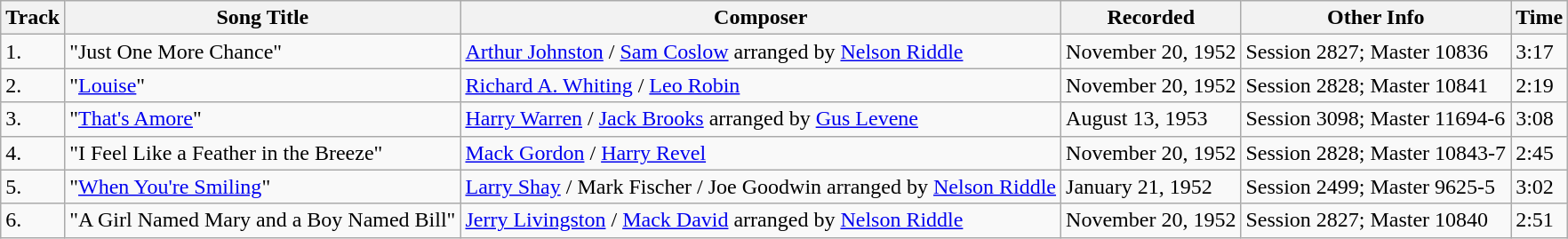<table class="wikitable">
<tr>
<th>Track</th>
<th>Song Title</th>
<th>Composer</th>
<th>Recorded</th>
<th>Other Info</th>
<th>Time</th>
</tr>
<tr>
<td>1.</td>
<td>"Just One More Chance"</td>
<td><a href='#'>Arthur Johnston</a> / <a href='#'>Sam Coslow</a> arranged by <a href='#'>Nelson Riddle</a></td>
<td>November 20, 1952</td>
<td>Session 2827; Master 10836</td>
<td>3:17</td>
</tr>
<tr>
<td>2.</td>
<td>"<a href='#'>Louise</a>"</td>
<td><a href='#'>Richard A. Whiting</a> / <a href='#'>Leo Robin</a></td>
<td>November 20, 1952</td>
<td>Session 2828; Master 10841</td>
<td>2:19</td>
</tr>
<tr>
<td>3.</td>
<td>"<a href='#'>That's Amore</a>"</td>
<td><a href='#'>Harry Warren</a> / <a href='#'>Jack Brooks</a> arranged by <a href='#'>Gus Levene</a></td>
<td>August 13, 1953</td>
<td>Session 3098; Master 11694-6</td>
<td>3:08</td>
</tr>
<tr>
<td>4.</td>
<td>"I Feel Like a Feather in the Breeze"</td>
<td><a href='#'>Mack Gordon</a> / <a href='#'>Harry Revel</a></td>
<td>November 20, 1952</td>
<td>Session 2828; Master 10843-7</td>
<td>2:45</td>
</tr>
<tr>
<td>5.</td>
<td>"<a href='#'>When You're Smiling</a>"</td>
<td><a href='#'>Larry Shay</a> / Mark Fischer / Joe Goodwin arranged by <a href='#'>Nelson Riddle</a></td>
<td>January 21, 1952</td>
<td>Session 2499; Master 9625-5</td>
<td>3:02</td>
</tr>
<tr>
<td>6.</td>
<td>"A Girl Named Mary and a Boy Named Bill"</td>
<td><a href='#'>Jerry Livingston</a> / <a href='#'>Mack David</a> arranged by <a href='#'>Nelson Riddle</a></td>
<td>November 20, 1952</td>
<td>Session 2827; Master 10840</td>
<td>2:51</td>
</tr>
</table>
